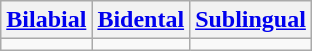<table class="wikitable">
<tr align="center">
<th><a href='#'>Bilabial</a></th>
<th><a href='#'>Bidental</a></th>
<th><a href='#'>Sublingual</a></th>
</tr>
<tr align="center">
<td></td>
<td></td>
<td></td>
</tr>
</table>
